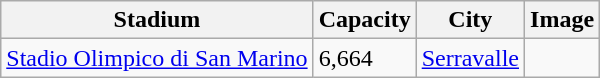<table class="wikitable sortable">
<tr>
<th>Stadium</th>
<th>Capacity</th>
<th>City</th>
<th>Image</th>
</tr>
<tr>
<td><a href='#'>Stadio Olimpico di San Marino</a></td>
<td>6,664</td>
<td><a href='#'>Serravalle</a></td>
<td></td>
</tr>
</table>
